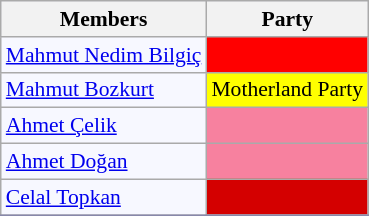<table class=wikitable style="border:1px solid #8888aa; background-color:#f7f8ff; padding:0px; font-size:90%;">
<tr>
<th>Members</th>
<th>Party</th>
</tr>
<tr>
<td><a href='#'>Mahmut Nedim Bilgiç</a></td>
<td style="background: #ff0000"></td>
</tr>
<tr>
<td><a href='#'>Mahmut Bozkurt</a></td>
<td style="background: #ffff00">Motherland Party</td>
</tr>
<tr>
<td><a href='#'>Ahmet Çelik</a></td>
<td style="background: #F7819F"></td>
</tr>
<tr>
<td><a href='#'>Ahmet Doğan</a></td>
<td style="background: #F7819F"></td>
</tr>
<tr>
<td><a href='#'>Celal Topkan</a></td>
<td style="background: #d40000"></td>
</tr>
<tr>
</tr>
</table>
